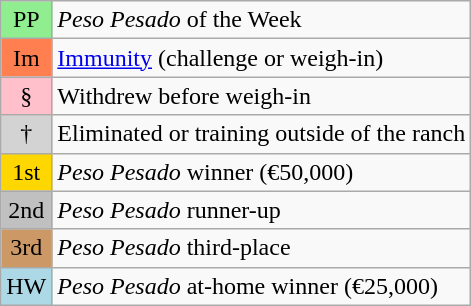<table class="wikitable">
<tr>
<td bgcolor="lightgreen" align="center">PP</td>
<td><em>Peso Pesado</em> of the Week</td>
</tr>
<tr>
<td bgcolor="coral" align="center">Im</td>
<td><a href='#'>Immunity</a> (challenge or weigh-in)</td>
</tr>
<tr>
<td bgcolor="pink" align="center">§</td>
<td>Withdrew before weigh-in</td>
</tr>
<tr>
<td bgcolor="lightgray" align="center">†</td>
<td>Eliminated or training outside of the ranch</td>
</tr>
<tr>
<td bgcolor="gold" align="center">1st</td>
<td><em>Peso Pesado</em> winner (€50,000)</td>
</tr>
<tr>
<td bgcolor="silver" align="center">2nd</td>
<td><em>Peso Pesado</em> runner-up</td>
</tr>
<tr>
<td bgcolor="#cc9966" align="center">3rd</td>
<td><em>Peso Pesado</em> third-place</td>
</tr>
<tr>
<td bgcolor="lightblue" align="center">HW</td>
<td><em>Peso Pesado</em> at-home winner (€25,000)</td>
</tr>
</table>
